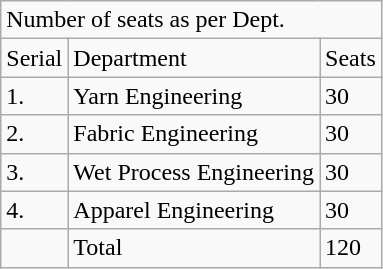<table class="wikitable">
<tr>
<td colspan="3">Number of seats as per Dept.</td>
</tr>
<tr>
<td>Serial</td>
<td>Department</td>
<td>Seats</td>
</tr>
<tr>
<td>1.</td>
<td>Yarn  Engineering</td>
<td>30</td>
</tr>
<tr>
<td>2.</td>
<td>Fabric  Engineering</td>
<td>30</td>
</tr>
<tr>
<td>3.</td>
<td>Wet  Process Engineering</td>
<td>30</td>
</tr>
<tr>
<td>4.</td>
<td>Apparel  Engineering</td>
<td>30</td>
</tr>
<tr>
<td></td>
<td>Total</td>
<td>120</td>
</tr>
</table>
